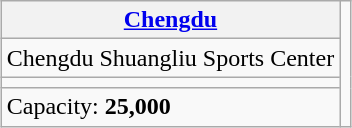<table class="wikitable" style="margin-left: auto; margin-right: auto; border: none;">
<tr>
<th><a href='#'>Chengdu</a></th>
<td rowspan="4"><br></td>
</tr>
<tr>
<td>Chengdu Shuangliu Sports Center</td>
</tr>
<tr>
<td><small></small></td>
</tr>
<tr>
<td>Capacity: <strong>25,000</strong></td>
</tr>
</table>
